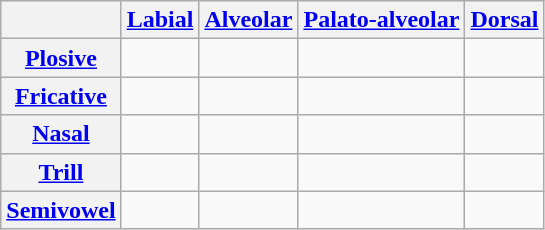<table class="wikitable" style="text-align: center;">
<tr>
<th></th>
<th><a href='#'>Labial</a></th>
<th><a href='#'>Alveolar</a></th>
<th><a href='#'>Palato-alveolar</a></th>
<th><a href='#'>Dorsal</a></th>
</tr>
<tr>
<th><a href='#'>Plosive</a></th>
<td> </td>
<td> </td>
<td> </td>
<td> </td>
</tr>
<tr>
<th><a href='#'>Fricative</a></th>
<td></td>
<td></td>
<td></td>
<td></td>
</tr>
<tr>
<th><a href='#'>Nasal</a></th>
<td></td>
<td></td>
<td></td>
<td></td>
</tr>
<tr>
<th><a href='#'>Trill</a></th>
<td></td>
<td></td>
<td></td>
<td></td>
</tr>
<tr>
<th><a href='#'>Semivowel</a></th>
<td></td>
<td></td>
<td></td>
<td></td>
</tr>
</table>
